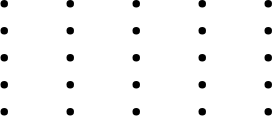<table>
<tr>
<td><br><ul><li></li><li></li><li></li><li></li><li></li></ul></td>
<td><br><ul><li></li><li></li><li></li><li></li><li></li></ul></td>
<td><br><ul><li></li><li></li><li></li><li></li><li></li></ul></td>
<td><br><ul><li></li><li></li><li></li><li></li><li></li></ul></td>
<td><br><ul><li></li><li></li><li></li><li></li><li></li></ul></td>
</tr>
</table>
